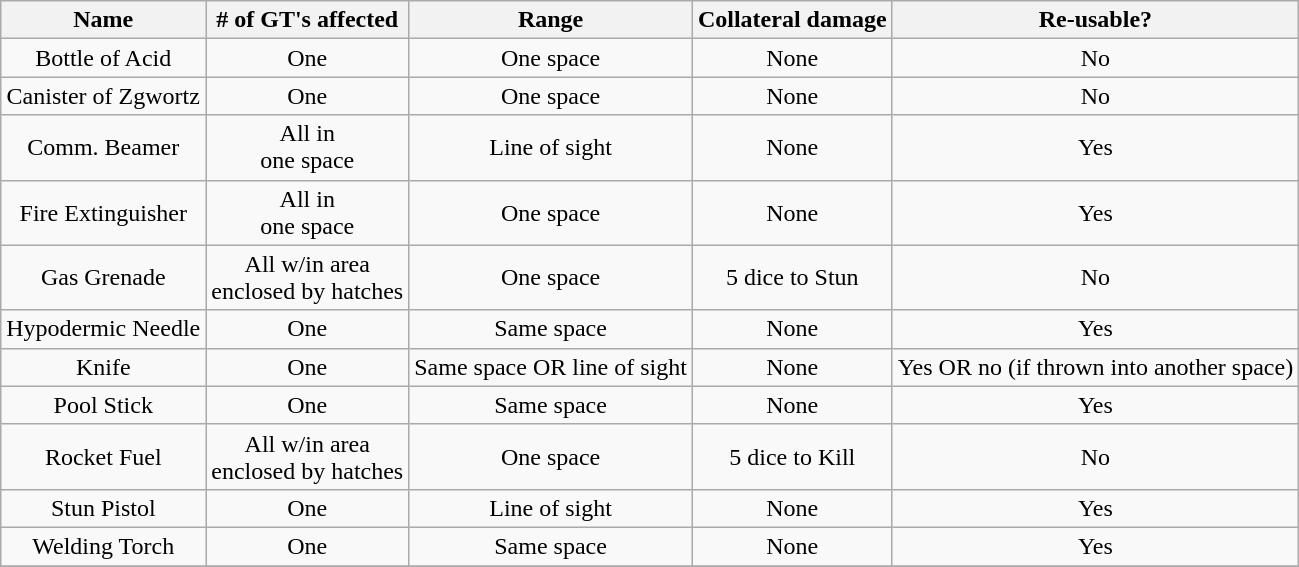<table class="wikitable" style="text-align:center">
<tr>
<th>Name</th>
<th># of GT's affected</th>
<th>Range</th>
<th>Collateral damage</th>
<th>Re-usable?</th>
</tr>
<tr>
<td>Bottle of Acid</td>
<td>One</td>
<td>One space</td>
<td>None</td>
<td>No</td>
</tr>
<tr>
<td>Canister of Zgwortz</td>
<td>One</td>
<td>One space</td>
<td>None</td>
<td>No</td>
</tr>
<tr>
<td>Comm. Beamer</td>
<td>All in <br>one space</td>
<td>Line of sight</td>
<td>None</td>
<td>Yes</td>
</tr>
<tr>
<td>Fire Extinguisher</td>
<td>All in <br>one space</td>
<td>One space</td>
<td>None</td>
<td>Yes</td>
</tr>
<tr>
<td>Gas Grenade</td>
<td>All w/in area<br>enclosed by hatches</td>
<td>One space</td>
<td>5 dice to Stun</td>
<td>No</td>
</tr>
<tr>
<td>Hypodermic Needle</td>
<td>One</td>
<td>Same space</td>
<td>None</td>
<td>Yes</td>
</tr>
<tr>
<td>Knife</td>
<td>One</td>
<td>Same space OR line of sight</td>
<td>None</td>
<td>Yes OR no (if thrown into another space)</td>
</tr>
<tr>
<td>Pool Stick</td>
<td>One</td>
<td>Same space</td>
<td>None</td>
<td>Yes</td>
</tr>
<tr>
<td>Rocket Fuel</td>
<td>All w/in area<br>enclosed by hatches</td>
<td>One space</td>
<td>5 dice to Kill</td>
<td>No</td>
</tr>
<tr>
<td>Stun Pistol</td>
<td>One</td>
<td>Line of sight</td>
<td>None</td>
<td>Yes</td>
</tr>
<tr>
<td>Welding Torch</td>
<td>One</td>
<td>Same space</td>
<td>None</td>
<td>Yes</td>
</tr>
<tr>
</tr>
</table>
